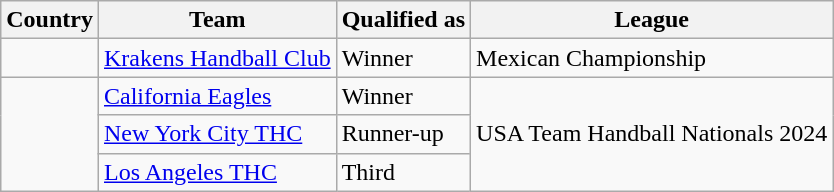<table class="wikitable">
<tr>
<th>Country</th>
<th>Team</th>
<th>Qualified as</th>
<th>League</th>
</tr>
<tr>
<td></td>
<td><a href='#'>Krakens Handball Club</a></td>
<td>Winner</td>
<td>Mexican Championship</td>
</tr>
<tr>
<td rowspan="3"></td>
<td><a href='#'>California Eagles</a></td>
<td>Winner</td>
<td rowspan="3">USA Team Handball Nationals 2024</td>
</tr>
<tr>
<td><a href='#'>New York City THC</a></td>
<td>Runner-up</td>
</tr>
<tr>
<td><a href='#'>Los Angeles THC</a></td>
<td>Third</td>
</tr>
</table>
